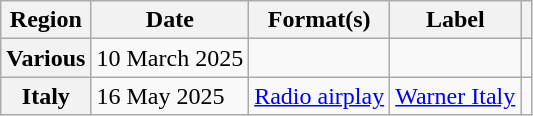<table class="wikitable plainrowheaders">
<tr>
<th scope="col">Region</th>
<th scope="col">Date</th>
<th scope="col">Format(s)</th>
<th scope="col">Label</th>
<th scope="col"></th>
</tr>
<tr>
<th scope="row">Various</th>
<td>10 March 2025</td>
<td></td>
<td></td>
<td align="center"></td>
</tr>
<tr>
<th scope="row">Italy</th>
<td>16 May 2025</td>
<td><a href='#'>Radio airplay</a></td>
<td><a href='#'>Warner Italy</a></td>
<td align="center"></td>
</tr>
</table>
